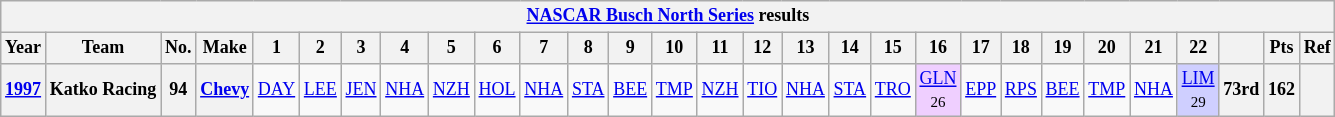<table class="wikitable" style="text-align:center; font-size:75%">
<tr>
<th colspan=45><a href='#'>NASCAR Busch North Series</a> results</th>
</tr>
<tr>
<th>Year</th>
<th>Team</th>
<th>No.</th>
<th>Make</th>
<th>1</th>
<th>2</th>
<th>3</th>
<th>4</th>
<th>5</th>
<th>6</th>
<th>7</th>
<th>8</th>
<th>9</th>
<th>10</th>
<th>11</th>
<th>12</th>
<th>13</th>
<th>14</th>
<th>15</th>
<th>16</th>
<th>17</th>
<th>18</th>
<th>19</th>
<th>20</th>
<th>21</th>
<th>22</th>
<th></th>
<th>Pts</th>
<th>Ref</th>
</tr>
<tr>
<th><a href='#'>1997</a></th>
<th>Katko Racing</th>
<th>94</th>
<th><a href='#'>Chevy</a></th>
<td><a href='#'>DAY</a></td>
<td><a href='#'>LEE</a></td>
<td><a href='#'>JEN</a></td>
<td><a href='#'>NHA</a></td>
<td><a href='#'>NZH</a></td>
<td><a href='#'>HOL</a></td>
<td><a href='#'>NHA</a></td>
<td><a href='#'>STA</a></td>
<td><a href='#'>BEE</a></td>
<td><a href='#'>TMP</a></td>
<td><a href='#'>NZH</a></td>
<td><a href='#'>TIO</a></td>
<td><a href='#'>NHA</a></td>
<td><a href='#'>STA</a></td>
<td><a href='#'>TRO</a></td>
<td style="background:#EFCFFF;"><a href='#'>GLN</a><br><small>26</small></td>
<td><a href='#'>EPP</a></td>
<td><a href='#'>RPS</a></td>
<td><a href='#'>BEE</a></td>
<td><a href='#'>TMP</a></td>
<td><a href='#'>NHA</a></td>
<td style="background:#CFCFFF;"><a href='#'>LIM</a><br><small>29</small></td>
<th>73rd</th>
<th>162</th>
<th></th>
</tr>
</table>
